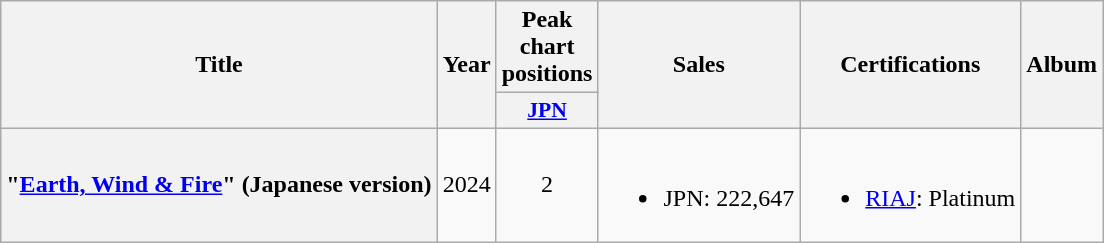<table class="wikitable plainrowheaders" style="text-align:center">
<tr>
<th scope="col" rowspan="2">Title</th>
<th scope="col" rowspan="2">Year</th>
<th scope="col" colspan="1">Peak chart positions</th>
<th scope="col" rowspan="2">Sales</th>
<th scope="col" rowspan="2">Certifications</th>
<th scope="col" rowspan="2">Album</th>
</tr>
<tr>
<th scope="col" style="width:2.7em;font-size:90%"><a href='#'>JPN</a><br></th>
</tr>
<tr>
<th scope="row">"<a href='#'>Earth, Wind & Fire</a>"  (Japanese version)</th>
<td>2024</td>
<td>2</td>
<td><br><ul><li>JPN: 222,647 </li></ul></td>
<td><br><ul><li><a href='#'>RIAJ</a>: Platinum </li></ul></td>
<td></td>
</tr>
</table>
